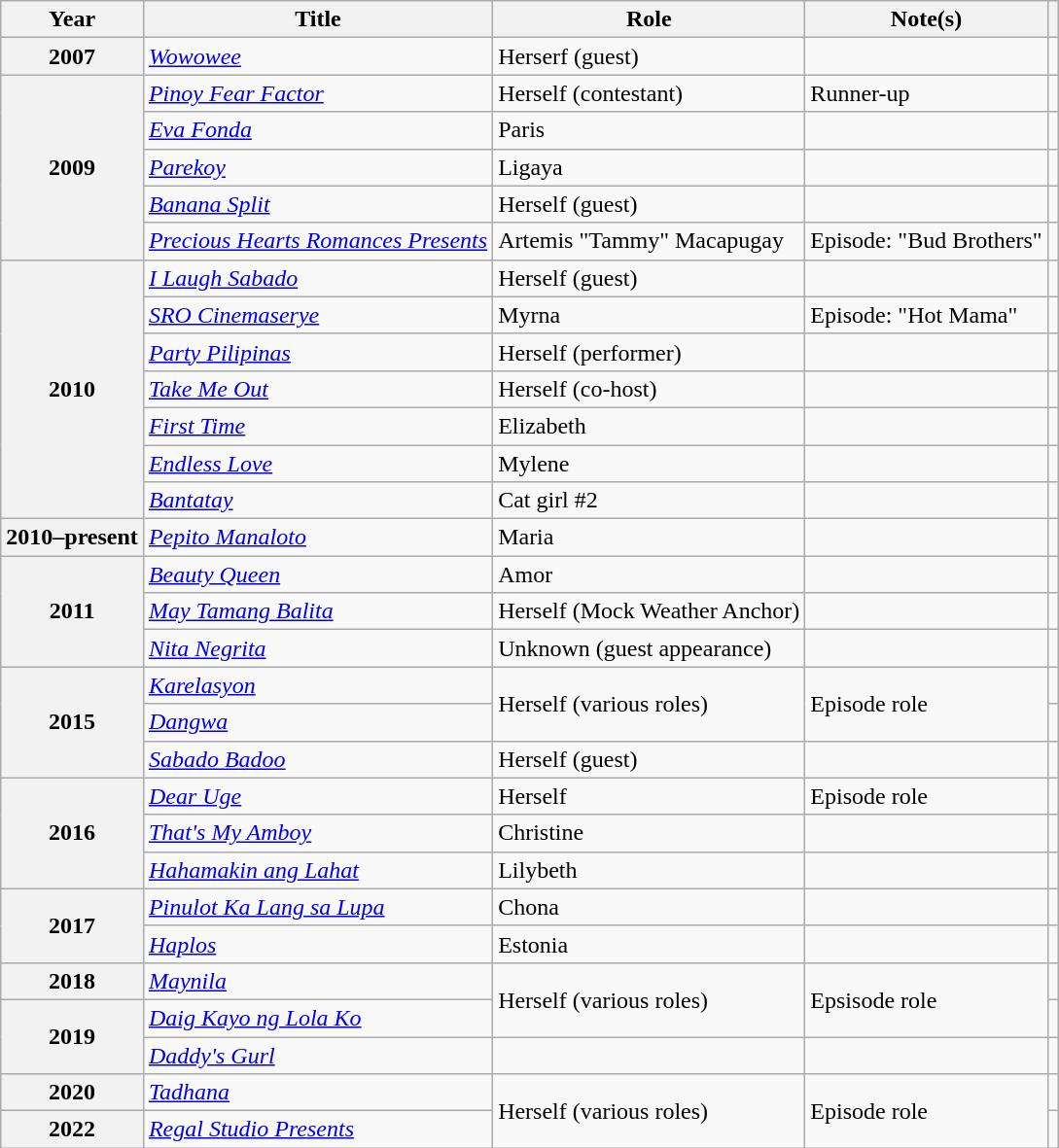<table class="wikitable sortable plainrowheaders">
<tr>
<th scope="col">Year</th>
<th scope="col">Title</th>
<th scope="col">Role</th>
<th scope="col" class="unsortable">Note(s)</th>
<th scope="col" class="unsortable"></th>
</tr>
<tr>
<th scope="row">2007</th>
<td><em><a href='#'>Wowowee</a></em></td>
<td>Herserf (guest)</td>
<td></td>
<td></td>
</tr>
<tr>
<th rowspan="5" scope="row">2009</th>
<td><em><a href='#'>Pinoy Fear Factor</a></em></td>
<td>Herself (contestant)</td>
<td>Runner-up</td>
<td></td>
</tr>
<tr>
<td><em><a href='#'>Eva Fonda</a></em></td>
<td>Paris</td>
<td></td>
<td></td>
</tr>
<tr>
<td><em><a href='#'>Parekoy</a></em></td>
<td>Ligaya</td>
<td></td>
<td></td>
</tr>
<tr>
<td><em><a href='#'>Banana Split</a></em></td>
<td>Herself (guest)</td>
<td></td>
<td></td>
</tr>
<tr>
<td><em><a href='#'>Precious Hearts Romances Presents</a></em></td>
<td>Artemis "Tammy" Macapugay</td>
<td>Episode: "Bud Brothers"</td>
<td></td>
</tr>
<tr>
<th rowspan="7" scope="row">2010</th>
<td><em><a href='#'>I Laugh Sabado</a></em></td>
<td>Herself (guest)</td>
<td></td>
<td></td>
</tr>
<tr>
<td><em><a href='#'>SRO Cinemaserye</a></em></td>
<td>Myrna</td>
<td>Episode: "Hot Mama"</td>
<td></td>
</tr>
<tr>
<td><em><a href='#'>Party Pilipinas</a></em></td>
<td>Herself (performer)</td>
<td></td>
<td></td>
</tr>
<tr>
<td><em><a href='#'>Take Me Out</a></em></td>
<td>Herself (co-host)</td>
<td></td>
<td></td>
</tr>
<tr>
<td><em><a href='#'>First Time</a></em></td>
<td>Elizabeth</td>
<td></td>
<td></td>
</tr>
<tr>
<td><em><a href='#'>Endless Love</a></em></td>
<td>Mylene</td>
<td></td>
<td></td>
</tr>
<tr>
<td><em><a href='#'>Bantatay</a></em></td>
<td>Cat girl #2</td>
<td></td>
<td></td>
</tr>
<tr>
<th scope="row">2010–present</th>
<td><em><a href='#'>Pepito Manaloto</a></em></td>
<td>Maria</td>
<td></td>
<td></td>
</tr>
<tr>
<th rowspan="3" scope="row">2011</th>
<td><em><a href='#'>Beauty Queen</a></em></td>
<td>Amor</td>
<td></td>
<td></td>
</tr>
<tr>
<td><em><a href='#'>May Tamang Balita</a></em></td>
<td>Herself (Mock Weather Anchor)</td>
<td></td>
<td></td>
</tr>
<tr>
<td><em><a href='#'>Nita Negrita</a></em></td>
<td>Unknown (guest appearance)</td>
<td></td>
<td></td>
</tr>
<tr>
<th rowspan="3" scope="row">2015</th>
<td><em><a href='#'>Karelasyon</a></em></td>
<td rowspan="2">Herself (various roles)</td>
<td rowspan="2">Episode role</td>
<td></td>
</tr>
<tr>
<td><em><a href='#'>Dangwa</a></em></td>
<td></td>
</tr>
<tr>
<td><em><a href='#'>Sabado Badoo</a></em></td>
<td>Herself (guest)</td>
<td></td>
<td></td>
</tr>
<tr>
<th rowspan="3" scope="row">2016</th>
<td><em><a href='#'>Dear Uge</a></em></td>
<td>Herself</td>
<td>Episode role</td>
<td></td>
</tr>
<tr>
<td><em><a href='#'>That's My Amboy</a></em></td>
<td>Christine</td>
<td></td>
<td></td>
</tr>
<tr>
<td><em><a href='#'>Hahamakin ang Lahat</a></em></td>
<td>Lilybeth</td>
<td></td>
<td></td>
</tr>
<tr>
<th rowspan="2" scope="row">2017</th>
<td><em><a href='#'>Pinulot Ka Lang sa Lupa</a></em></td>
<td>Chona</td>
<td></td>
<td></td>
</tr>
<tr>
<td><em><a href='#'>Haplos</a></em></td>
<td>Estonia</td>
<td></td>
<td></td>
</tr>
<tr>
<th scope="row">2018</th>
<td><em><a href='#'>Maynila</a></em></td>
<td rowspan="2">Herself (various roles)</td>
<td rowspan="2">Epsisode role</td>
<td></td>
</tr>
<tr>
<th rowspan="2" scope="row">2019</th>
<td><em><a href='#'>Daig Kayo ng Lola Ko</a></em></td>
<td></td>
</tr>
<tr>
<td><em><a href='#'>Daddy's Gurl</a></em></td>
<td></td>
<td></td>
<td></td>
</tr>
<tr>
<th scope="row">2020</th>
<td><em><a href='#'>Tadhana</a></em></td>
<td rowspan="2">Herself (various roles)</td>
<td rowspan="2">Episode role</td>
<td></td>
</tr>
<tr>
<th scope="row">2022</th>
<td><em><a href='#'>Regal Studio Presents</a></em></td>
<td></td>
</tr>
</table>
